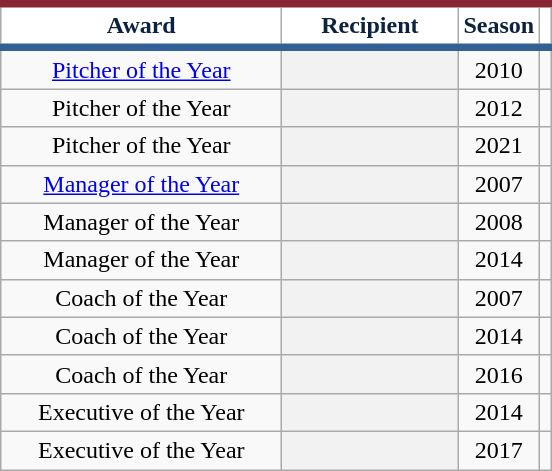<table class="wikitable sortable plainrowheaders" style="text-align:center">
<tr>
<th width="180px" scope="col" style="background-color:#FFFFFF; border-top:#862633 5px solid; border-bottom:#326295 5px solid; color:#0C2340">Award</th>
<th width="110px" scope="col" style="background-color:#FFFFFF; border-top:#862633 5px solid; border-bottom:#326295 5px solid; color:#0C2340">Recipient</th>
<th scope="col" style="background-color:#FFFFFF; border-top:#862633 5px solid; border-bottom:#326295 5px solid; color:#0C2340">Season</th>
<th class="unsortable" scope="col" style="background-color:#FFFFFF; border-top:#862633 5px solid; border-bottom:#326295 5px solid; color:#0C2340"></th>
</tr>
<tr>
<td><a href='#'>Pitcher of the Year</a></td>
<th scope="row" style="text-align:center"></th>
<td>2010</td>
<td></td>
</tr>
<tr>
<td>Pitcher of the Year</td>
<th scope="row" style="text-align:center"></th>
<td>2012</td>
<td></td>
</tr>
<tr>
<td>Pitcher of the Year</td>
<th scope="row" style="text-align:center"></th>
<td>2021</td>
<td></td>
</tr>
<tr>
<td><a href='#'>Manager of the Year</a></td>
<th scope="row" style="text-align:center"></th>
<td>2007</td>
<td></td>
</tr>
<tr>
<td>Manager of the Year</td>
<th scope="row" style="text-align:center"></th>
<td>2008</td>
<td></td>
</tr>
<tr>
<td>Manager of the Year</td>
<th scope="row" style="text-align:center"></th>
<td>2014</td>
<td></td>
</tr>
<tr>
<td>Coach of the Year</td>
<th scope="row" style="text-align:center"></th>
<td>2007</td>
<td></td>
</tr>
<tr>
<td>Coach of the Year</td>
<th scope="row" style="text-align:center"></th>
<td>2014</td>
<td></td>
</tr>
<tr>
<td>Coach of the Year</td>
<th scope="row" style="text-align:center"></th>
<td>2016</td>
<td></td>
</tr>
<tr>
<td>Executive of the Year</td>
<th scope="row" style="text-align:center"></th>
<td>2014</td>
<td></td>
</tr>
<tr>
<td>Executive of the Year</td>
<th scope="row" style="text-align:center"></th>
<td>2017</td>
<td></td>
</tr>
</table>
